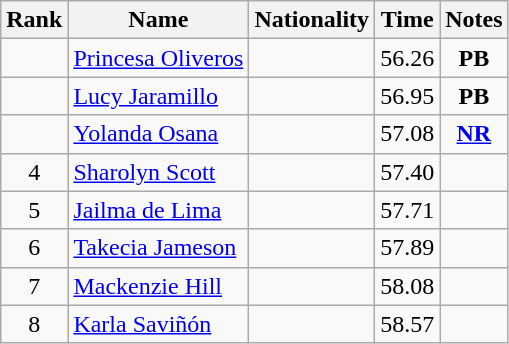<table class="wikitable sortable" style="text-align:center">
<tr>
<th>Rank</th>
<th>Name</th>
<th>Nationality</th>
<th>Time</th>
<th>Notes</th>
</tr>
<tr>
<td></td>
<td align=left><a href='#'>Princesa Oliveros</a></td>
<td align=left></td>
<td>56.26</td>
<td><strong>PB</strong></td>
</tr>
<tr>
<td></td>
<td align=left><a href='#'>Lucy Jaramillo</a></td>
<td align=left></td>
<td>56.95</td>
<td><strong>PB</strong></td>
</tr>
<tr>
<td></td>
<td align=left><a href='#'>Yolanda Osana</a></td>
<td align=left></td>
<td>57.08</td>
<td><strong><a href='#'>NR</a></strong></td>
</tr>
<tr>
<td>4</td>
<td align=left><a href='#'>Sharolyn Scott</a></td>
<td align=left></td>
<td>57.40</td>
<td></td>
</tr>
<tr>
<td>5</td>
<td align=left><a href='#'>Jailma de Lima</a></td>
<td align=left></td>
<td>57.71</td>
<td></td>
</tr>
<tr>
<td>6</td>
<td align=left><a href='#'>Takecia Jameson</a></td>
<td align=left></td>
<td>57.89</td>
<td></td>
</tr>
<tr>
<td>7</td>
<td align=left><a href='#'>Mackenzie Hill</a></td>
<td align=left></td>
<td>58.08</td>
<td></td>
</tr>
<tr>
<td>8</td>
<td align=left><a href='#'>Karla Saviñón</a></td>
<td align=left></td>
<td>58.57</td>
<td></td>
</tr>
</table>
